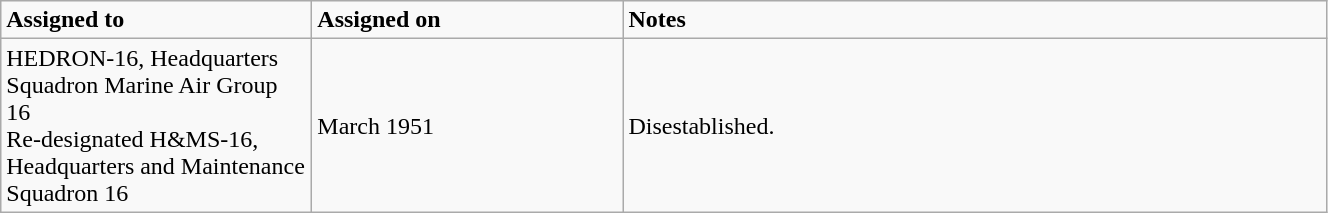<table class="wikitable" style="width: 70%;">
<tr>
<td style="width: 200px;"><strong>Assigned to</strong></td>
<td style="width: 200px;"><strong>Assigned on</strong></td>
<td><strong>Notes</strong></td>
</tr>
<tr>
<td>HEDRON-16, Headquarters Squadron Marine Air Group 16<br>Re-designated H&MS-16, Headquarters and Maintenance Squadron 16</td>
<td>March 1951</td>
<td>Disestablished.</td>
</tr>
</table>
